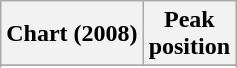<table class="wikitable sortable plainrowheaders" style="text-align:center">
<tr>
<th scope="col">Chart (2008)</th>
<th scope="col">Peak<br> position</th>
</tr>
<tr>
</tr>
<tr>
</tr>
<tr>
</tr>
</table>
